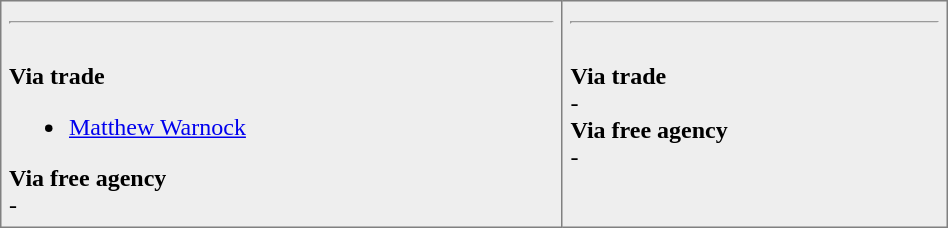<table border="1" style="border-collapse:collapse; background:#eee; width: 50%"  cellpadding="5">
<tr>
<td valign="top"> <hr><br><strong>Via trade</strong><ul><li><a href='#'>Matthew Warnock</a></li></ul><strong>Via free agency</strong><br>
-</td>
<td valign="top"> <hr><br><strong>Via trade</strong> <br>
- <br>
<strong>Via free agency</strong> <br>
-</td>
</tr>
</table>
